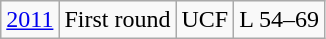<table class="wikitable">
<tr align="center">
<td><a href='#'>2011</a></td>
<td>First round</td>
<td>UCF</td>
<td>L 54–69</td>
</tr>
</table>
